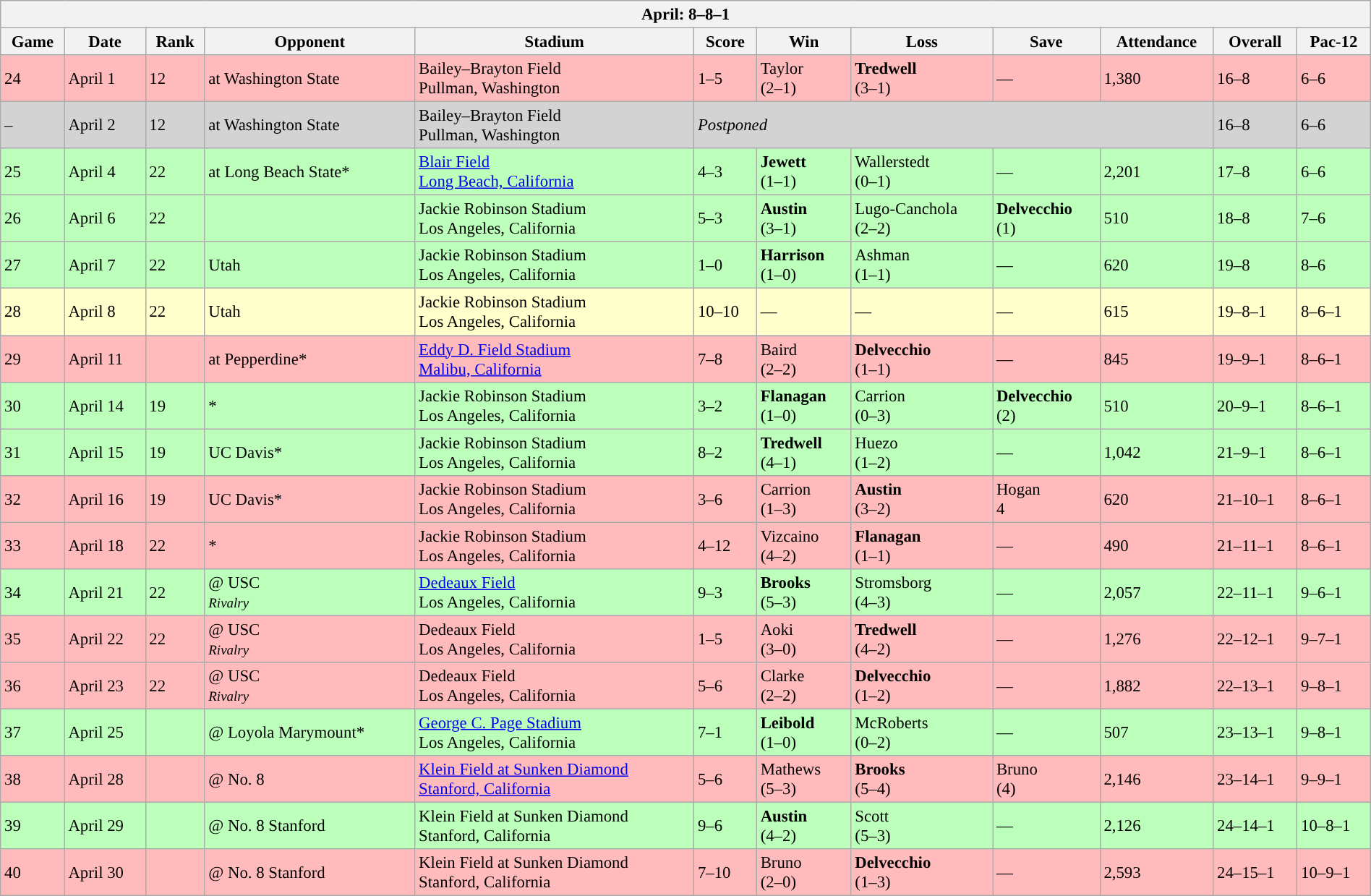<table class="wikitable collapsible collapsed" style="margin:auto; font-size:95%; width:100%">
<tr>
<th colspan=12>April: 8–8–1</th>
</tr>
<tr>
<th>Game</th>
<th>Date</th>
<th>Rank</th>
<th>Opponent</th>
<th>Stadium</th>
<th>Score</th>
<th>Win</th>
<th>Loss</th>
<th>Save</th>
<th>Attendance</th>
<th>Overall</th>
<th>Pac-12</th>
</tr>
<tr style="background:  #fbb;">
<td>24</td>
<td>April 1</td>
<td>12</td>
<td>at  Washington State</td>
<td>Bailey–Brayton Field<br>Pullman, Washington</td>
<td>1–5</td>
<td>Taylor <br>(2–1)</td>
<td><strong>Tredwell</strong> <br>(3–1)</td>
<td>—</td>
<td>1,380</td>
<td>16–8</td>
<td>6–6</td>
</tr>
<tr bgcolor="d3d3d3">
<td>–</td>
<td>April 2</td>
<td>12</td>
<td>at  Washington State</td>
<td>Bailey–Brayton Field<br>Pullman, Washington</td>
<td colspan="5"><em>Postponed</em> <br></td>
<td>16–8</td>
<td>6–6</td>
</tr>
<tr style="background:  #bfb;">
<td>25</td>
<td>April 4</td>
<td>22</td>
<td>at Long Beach State*</td>
<td><a href='#'>Blair Field</a><br><a href='#'>Long Beach, California</a></td>
<td>4–3<br></td>
<td><strong>Jewett</strong><br>(1–1)</td>
<td>Wallerstedt <br>(0–1)</td>
<td>—</td>
<td>2,201</td>
<td>17–8</td>
<td>6–6</td>
</tr>
<tr style="background:  #bfb;">
<td>26</td>
<td>April 6</td>
<td>22</td>
<td></td>
<td>Jackie Robinson Stadium<br>Los Angeles, California</td>
<td>5–3</td>
<td><strong>Austin</strong> <br>(3–1)</td>
<td>Lugo-Canchola<br>(2–2)</td>
<td><strong>Delvecchio</strong><br>(1)</td>
<td>510</td>
<td>18–8</td>
<td>7–6</td>
</tr>
<tr style="background:  #bfb;">
<td>27</td>
<td>April 7</td>
<td>22</td>
<td>Utah</td>
<td>Jackie Robinson Stadium<br>Los Angeles, California</td>
<td>1–0</td>
<td><strong>Harrison</strong><br>(1–0)</td>
<td>Ashman <br>(1–1)</td>
<td>—</td>
<td>620</td>
<td>19–8</td>
<td>8–6</td>
</tr>
<tr style="background: #ffc">
<td>28</td>
<td>April 8</td>
<td>22</td>
<td>Utah</td>
<td>Jackie Robinson Stadium<br>Los Angeles, California</td>
<td>10–10</td>
<td>—</td>
<td>—</td>
<td>—</td>
<td>615</td>
<td>19–8–1</td>
<td>8–6–1</td>
</tr>
<tr style="background: #fbb;">
<td>29</td>
<td>April 11</td>
<td></td>
<td>at Pepperdine*</td>
<td><a href='#'>Eddy D. Field Stadium</a><br><a href='#'>Malibu, California</a></td>
<td>7–8</td>
<td>Baird<br>(2–2)</td>
<td><strong>Delvecchio</strong><br>(1–1)</td>
<td>—</td>
<td>845</td>
<td>19–9–1</td>
<td>8–6–1</td>
</tr>
<tr style="background:  #bfb;">
<td>30</td>
<td>April 14</td>
<td>19</td>
<td>*</td>
<td>Jackie Robinson Stadium<br>Los Angeles, California</td>
<td>3–2</td>
<td><strong>Flanagan</strong> <br>(1–0)</td>
<td>Carrion<br>(0–3)</td>
<td><strong>Delvecchio</strong><br>(2)</td>
<td>510</td>
<td>20–9–1</td>
<td>8–6–1</td>
</tr>
<tr style="background:  #bfb;">
<td>31</td>
<td>April 15</td>
<td>19</td>
<td>UC Davis*</td>
<td>Jackie Robinson Stadium<br>Los Angeles, California</td>
<td>8–2</td>
<td><strong>Tredwell</strong><br>(4–1)</td>
<td>Huezo<br>(1–2)</td>
<td>—</td>
<td>1,042</td>
<td>21–9–1</td>
<td>8–6–1</td>
</tr>
<tr style="background: #fbb;">
<td>32</td>
<td>April 16</td>
<td>19</td>
<td>UC Davis*</td>
<td>Jackie Robinson Stadium<br>Los Angeles, California</td>
<td>3–6</td>
<td>Carrion<br>(1–3)</td>
<td><strong>Austin</strong><br>(3–2)</td>
<td>Hogan<br>4</td>
<td>620</td>
<td>21–10–1</td>
<td>8–6–1</td>
</tr>
<tr style="background: #fbb;">
<td>33</td>
<td>April 18</td>
<td>22</td>
<td>*</td>
<td>Jackie Robinson Stadium<br>Los Angeles, California</td>
<td>4–12</td>
<td>Vizcaino<br>(4–2)</td>
<td><strong>Flanagan</strong><br>(1–1)</td>
<td>—</td>
<td>490</td>
<td>21–11–1</td>
<td>8–6–1</td>
</tr>
<tr style="background:  #bfb;">
<td>34</td>
<td>April 21</td>
<td>22</td>
<td>@ USC<br> <em><small>Rivalry</small></em></td>
<td><a href='#'>Dedeaux Field</a><br>Los Angeles, California</td>
<td>9–3</td>
<td><strong>Brooks</strong><br>(5–3)</td>
<td>Stromsborg<br>(4–3)</td>
<td>—</td>
<td>2,057</td>
<td>22–11–1</td>
<td>9–6–1</td>
</tr>
<tr style="background: #fbb;">
<td>35</td>
<td>April 22</td>
<td>22</td>
<td>@ USC<br> <em><small>Rivalry</small></em></td>
<td>Dedeaux Field<br>Los Angeles, California</td>
<td>1–5</td>
<td>Aoki<br>(3–0)</td>
<td><strong>Tredwell</strong><br>(4–2)</td>
<td>—</td>
<td>1,276</td>
<td>22–12–1</td>
<td>9–7–1</td>
</tr>
<tr style="background: #fbb;">
<td>36</td>
<td>April 23</td>
<td>22</td>
<td>@ USC <br><em><small>Rivalry</small></em></td>
<td>Dedeaux Field<br>Los Angeles, California</td>
<td>5–6</td>
<td>Clarke<br>(2–2)</td>
<td><strong>Delvecchio</strong><br>(1–2)</td>
<td>—</td>
<td>1,882</td>
<td>22–13–1</td>
<td>9–8–1</td>
</tr>
<tr style="background:  #bfb;">
<td>37</td>
<td>April 25</td>
<td></td>
<td>@ Loyola Marymount*</td>
<td><a href='#'>George C. Page Stadium</a><br>Los Angeles, California</td>
<td>7–1</td>
<td><strong>Leibold</strong><br>(1–0)</td>
<td>McRoberts<br>(0–2)</td>
<td>—</td>
<td>507</td>
<td>23–13–1</td>
<td>9–8–1</td>
</tr>
<tr style="background: #fbb;">
<td>38</td>
<td>April 28</td>
<td></td>
<td>@ No. 8 </td>
<td><a href='#'>Klein Field at Sunken Diamond</a><br><a href='#'>Stanford, California</a></td>
<td>5–6</td>
<td>Mathews <br>(5–3)</td>
<td><strong>Brooks</strong> <br> (5–4)</td>
<td>Bruno <br>(4)</td>
<td>2,146</td>
<td>23–14–1</td>
<td>9–9–1</td>
</tr>
<tr style="background: #bfb;">
<td>39</td>
<td>April 29</td>
<td></td>
<td>@  No. 8 Stanford</td>
<td>Klein Field at Sunken Diamond<br>Stanford, California</td>
<td>9–6</td>
<td><strong>Austin</strong><br>(4–2)</td>
<td>Scott<br>(5–3)</td>
<td>—</td>
<td>2,126</td>
<td>24–14–1</td>
<td>10–8–1</td>
</tr>
<tr style="background: #fbb;">
<td>40</td>
<td>April 30</td>
<td></td>
<td>@  No. 8 Stanford</td>
<td>Klein Field at Sunken Diamond<br>Stanford, California</td>
<td>7–10</td>
<td>Bruno<br>(2–0)</td>
<td><strong>Delvecchio</strong><br>(1–3)</td>
<td>—</td>
<td>2,593</td>
<td>24–15–1</td>
<td>10–9–1</td>
</tr>
</table>
